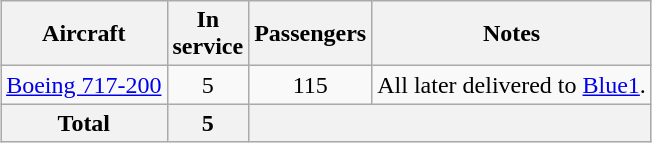<table class="wikitable" style="text-align:center; margin:0.5em auto;">
<tr>
<th>Aircraft</th>
<th>In<br>service</th>
<th>Passengers</th>
<th>Notes</th>
</tr>
<tr>
<td><a href='#'>Boeing 717-200</a></td>
<td>5</td>
<td>115</td>
<td>All later delivered to <a href='#'>Blue1</a>.</td>
</tr>
<tr>
<th>Total</th>
<th>5</th>
<th colspan="2"></th>
</tr>
</table>
